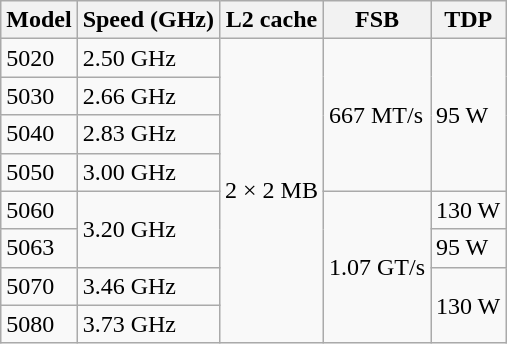<table class="wikitable sortable">
<tr>
<th scope="col">Model</th>
<th scope="col">Speed (GHz)</th>
<th scope="col">L2 cache</th>
<th scope="col">FSB</th>
<th scope="col">TDP</th>
</tr>
<tr>
<td>5020</td>
<td>2.50 GHz</td>
<td rowspan="8">2 × 2 MB</td>
<td rowspan="4">667 MT/s</td>
<td rowspan="4">95 W</td>
</tr>
<tr>
<td>5030</td>
<td>2.66 GHz</td>
</tr>
<tr>
<td>5040</td>
<td>2.83 GHz</td>
</tr>
<tr>
<td>5050</td>
<td>3.00 GHz</td>
</tr>
<tr>
<td>5060</td>
<td rowspan="2">3.20 GHz</td>
<td rowspan="4">1.07 GT/s</td>
<td>130 W</td>
</tr>
<tr>
<td>5063</td>
<td>95 W</td>
</tr>
<tr>
<td>5070</td>
<td>3.46 GHz</td>
<td rowspan="2">130 W</td>
</tr>
<tr>
<td>5080</td>
<td>3.73 GHz</td>
</tr>
</table>
